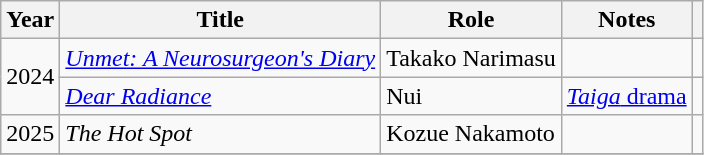<table class="wikitable">
<tr>
<th>Year</th>
<th>Title</th>
<th>Role</th>
<th>Notes</th>
<th></th>
</tr>
<tr>
<td rowspan="2">2024</td>
<td><em><a href='#'>Unmet: A Neurosurgeon's Diary</a></em></td>
<td>Takako Narimasu</td>
<td></td>
<td></td>
</tr>
<tr>
<td><em><a href='#'>Dear Radiance </a></em></td>
<td>Nui</td>
<td><a href='#'><em>Taiga</em> drama</a></td>
<td></td>
</tr>
<tr>
<td>2025</td>
<td><em>The Hot Spot</em></td>
<td>Kozue Nakamoto</td>
<td></td>
<td></td>
</tr>
<tr>
</tr>
</table>
